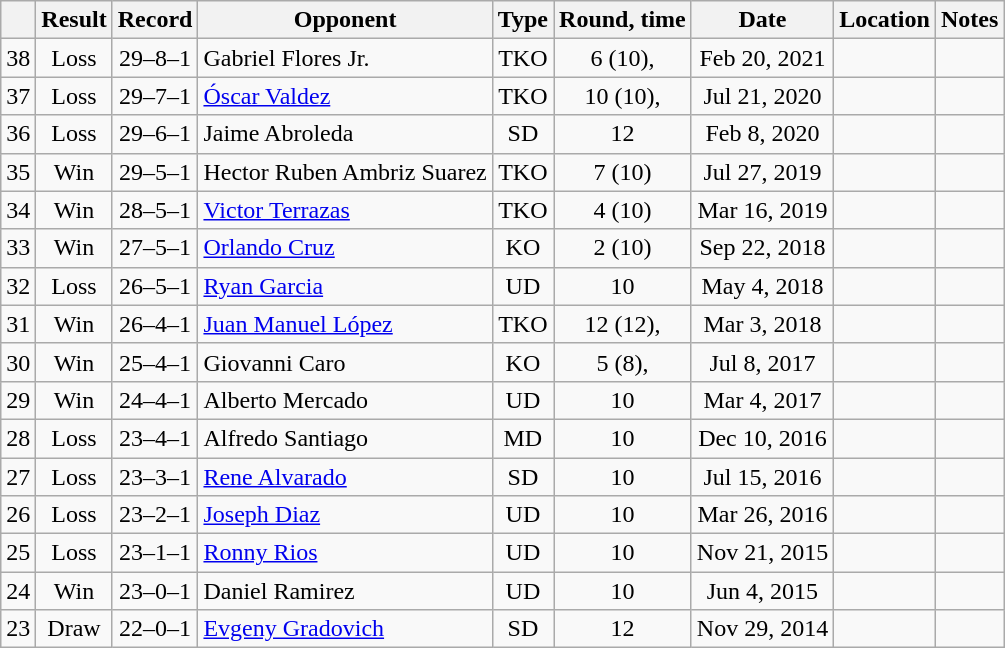<table class="wikitable" style="text-align:center">
<tr>
<th></th>
<th>Result</th>
<th>Record</th>
<th>Opponent</th>
<th>Type</th>
<th>Round, time</th>
<th>Date</th>
<th>Location</th>
<th>Notes</th>
</tr>
<tr>
<td>38</td>
<td>Loss</td>
<td>29–8–1</td>
<td style="text-align:left;"> Gabriel Flores Jr.</td>
<td>TKO</td>
<td>6 (10), </td>
<td>Feb 20, 2021</td>
<td style="text-align:left;"> </td>
<td></td>
</tr>
<tr>
<td>37</td>
<td>Loss</td>
<td>29–7–1</td>
<td style="text-align:left;"> <a href='#'>Óscar Valdez</a></td>
<td>TKO</td>
<td>10 (10), </td>
<td>Jul 21, 2020</td>
<td style="text-align:left;"> </td>
<td></td>
</tr>
<tr>
<td>36</td>
<td>Loss</td>
<td>29–6–1</td>
<td style="text-align:left;"> Jaime Abroleda</td>
<td>SD</td>
<td>12</td>
<td>Feb 8, 2020</td>
<td style="text-align:left;"></td>
<td></td>
</tr>
<tr>
<td>35</td>
<td>Win</td>
<td>29–5–1</td>
<td style="text-align:left;"> Hector Ruben Ambriz Suarez</td>
<td>TKO</td>
<td>7 (10)</td>
<td>Jul 27, 2019</td>
<td style="text-align:left;"> </td>
<td style="text-align:left;"></td>
</tr>
<tr>
<td>34</td>
<td>Win</td>
<td>28–5–1</td>
<td style="text-align:left;"> <a href='#'>Victor Terrazas</a></td>
<td>TKO</td>
<td>4 (10)</td>
<td>Mar 16, 2019</td>
<td style="text-align:left;"> </td>
<td style="text-align:left;"></td>
</tr>
<tr>
<td>33</td>
<td>Win</td>
<td>27–5–1</td>
<td style="text-align:left;"> <a href='#'>Orlando Cruz</a></td>
<td>KO</td>
<td>2 (10)</td>
<td>Sep 22, 2018</td>
<td style="text-align:left;"> </td>
<td style="text-align:left;"></td>
</tr>
<tr>
<td>32</td>
<td>Loss</td>
<td>26–5–1</td>
<td style="text-align:left;"> <a href='#'>Ryan Garcia</a></td>
<td>UD</td>
<td>10</td>
<td>May 4, 2018</td>
<td style="text-align:left;"> </td>
<td style="text-align:left;"></td>
</tr>
<tr>
<td>31</td>
<td>Win</td>
<td>26–4–1</td>
<td style="text-align:left;"> <a href='#'>Juan Manuel López</a></td>
<td>TKO</td>
<td>12 (12), </td>
<td>Mar 3, 2018</td>
<td style="text-align:left;"> </td>
<td></td>
</tr>
<tr>
<td>30</td>
<td>Win</td>
<td>25–4–1</td>
<td style="text-align:left;"> Giovanni Caro</td>
<td>KO</td>
<td>5 (8), </td>
<td>Jul 8, 2017</td>
<td style="text-align:left;"> </td>
<td></td>
</tr>
<tr>
<td>29</td>
<td>Win</td>
<td>24–4–1</td>
<td style="text-align:left;"> Alberto Mercado</td>
<td>UD</td>
<td>10</td>
<td>Mar 4, 2017</td>
<td style="text-align:left;"> </td>
<td></td>
</tr>
<tr>
<td>28</td>
<td>Loss</td>
<td>23–4–1</td>
<td style="text-align:left;"> Alfredo Santiago</td>
<td>MD</td>
<td>10</td>
<td>Dec 10, 2016</td>
<td style="text-align:left;"> </td>
<td></td>
</tr>
<tr>
<td>27</td>
<td>Loss</td>
<td>23–3–1</td>
<td style="text-align:left;"> <a href='#'>Rene Alvarado</a></td>
<td>SD</td>
<td>10</td>
<td>Jul 15, 2016</td>
<td style="text-align:left;"> </td>
<td></td>
</tr>
<tr>
<td>26</td>
<td>Loss</td>
<td>23–2–1</td>
<td style="text-align:left;"> <a href='#'>Joseph Diaz</a></td>
<td>UD</td>
<td>10</td>
<td>Mar 26, 2016</td>
<td style="text-align:left;"> </td>
<td></td>
</tr>
<tr>
<td>25</td>
<td>Loss</td>
<td>23–1–1</td>
<td style="text-align:left;"> <a href='#'>Ronny Rios</a></td>
<td>UD</td>
<td>10</td>
<td>Nov 21, 2015</td>
<td style="text-align:left;"> </td>
<td></td>
</tr>
<tr>
<td>24</td>
<td>Win</td>
<td>23–0–1</td>
<td style="text-align:left;"> Daniel Ramirez</td>
<td>UD</td>
<td>10</td>
<td>Jun 4, 2015</td>
<td style="text-align:left;"> </td>
<td></td>
</tr>
<tr>
<td>23</td>
<td>Draw</td>
<td>22–0–1</td>
<td style="text-align:left;"> <a href='#'>Evgeny Gradovich</a></td>
<td>SD</td>
<td>12</td>
<td>Nov 29, 2014</td>
<td style="text-align:left;"> </td>
<td style="text-align:left;"></td>
</tr>
</table>
